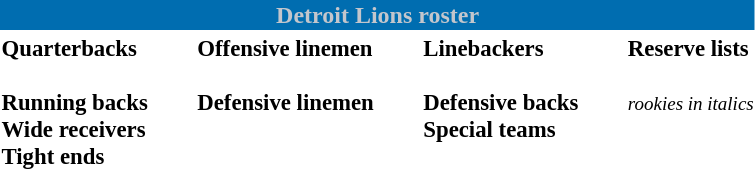<table class="toccolours" style="text-align: left;">
<tr>
<th colspan="7" style="background-color:#006DB0;color:#C3C6CC;text-align:center;">Detroit Lions roster</th>
</tr>
<tr>
<td style="font-size: 95%;" valign="top"><strong>Quarterbacks</strong><br>

<br><strong>Running backs</strong>




<br><strong>Wide receivers</strong>



<br><strong>Tight ends</strong>

</td>
<td style="width: 25px;"></td>
<td style="font-size: 95%;" valign="top"><strong>Offensive linemen</strong><br>






<br><strong>Defensive linemen</strong>





</td>
<td style="width: 25px;"></td>
<td style="font-size: 95%;" valign="top"><strong>Linebackers</strong><br>



<br><strong>Defensive backs</strong>





<br><strong>Special teams</strong>

</td>
<td style="width: 25px;"></td>
<td style="font-size: 95%;" valign="top"><strong>Reserve lists</strong><br>
<br><small><em>rookies in italics</em></small><br></td>
</tr>
<tr>
</tr>
</table>
